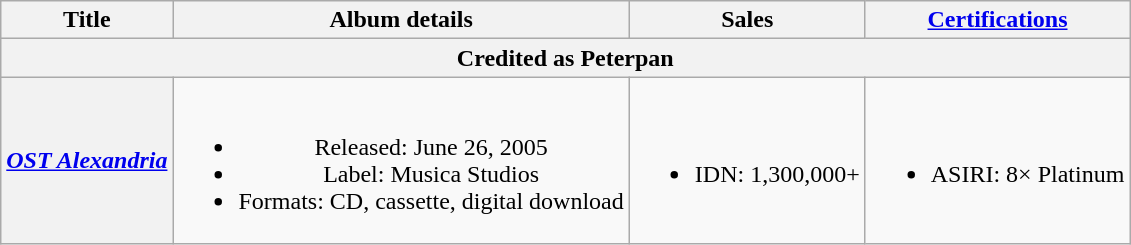<table class="wikitable plainrowheaders" style="text-align:center;">
<tr>
<th scope="col">Title</th>
<th scope="col">Album details</th>
<th scope="col">Sales</th>
<th scope="col"><a href='#'>Certifications</a></th>
</tr>
<tr>
<th colspan="4">Credited as Peterpan</th>
</tr>
<tr>
<th scope="row"><em><a href='#'>OST Alexandria</a></em></th>
<td><br><ul><li>Released: June 26, 2005</li><li>Label: Musica Studios</li><li>Formats: CD, cassette, digital download</li></ul></td>
<td><br><ul><li>IDN: 1,300,000+</li></ul></td>
<td><br><ul><li>ASIRI: 8× Platinum</li></ul></td>
</tr>
</table>
